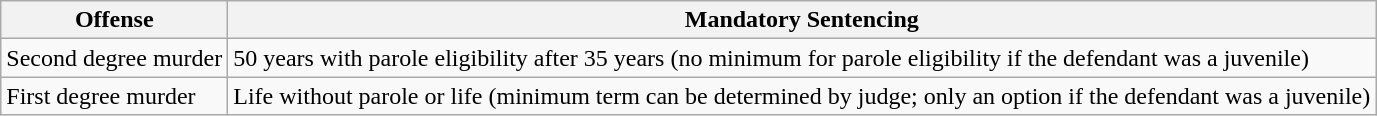<table class="wikitable">
<tr>
<th>Offense</th>
<th>Mandatory Sentencing</th>
</tr>
<tr>
<td>Second degree murder</td>
<td>50 years with parole eligibility after 35 years (no minimum for parole eligibility if the defendant was a juvenile)</td>
</tr>
<tr>
<td>First degree murder</td>
<td>Life without parole or life (minimum term can be determined by judge; only an option if the defendant was a juvenile)</td>
</tr>
</table>
